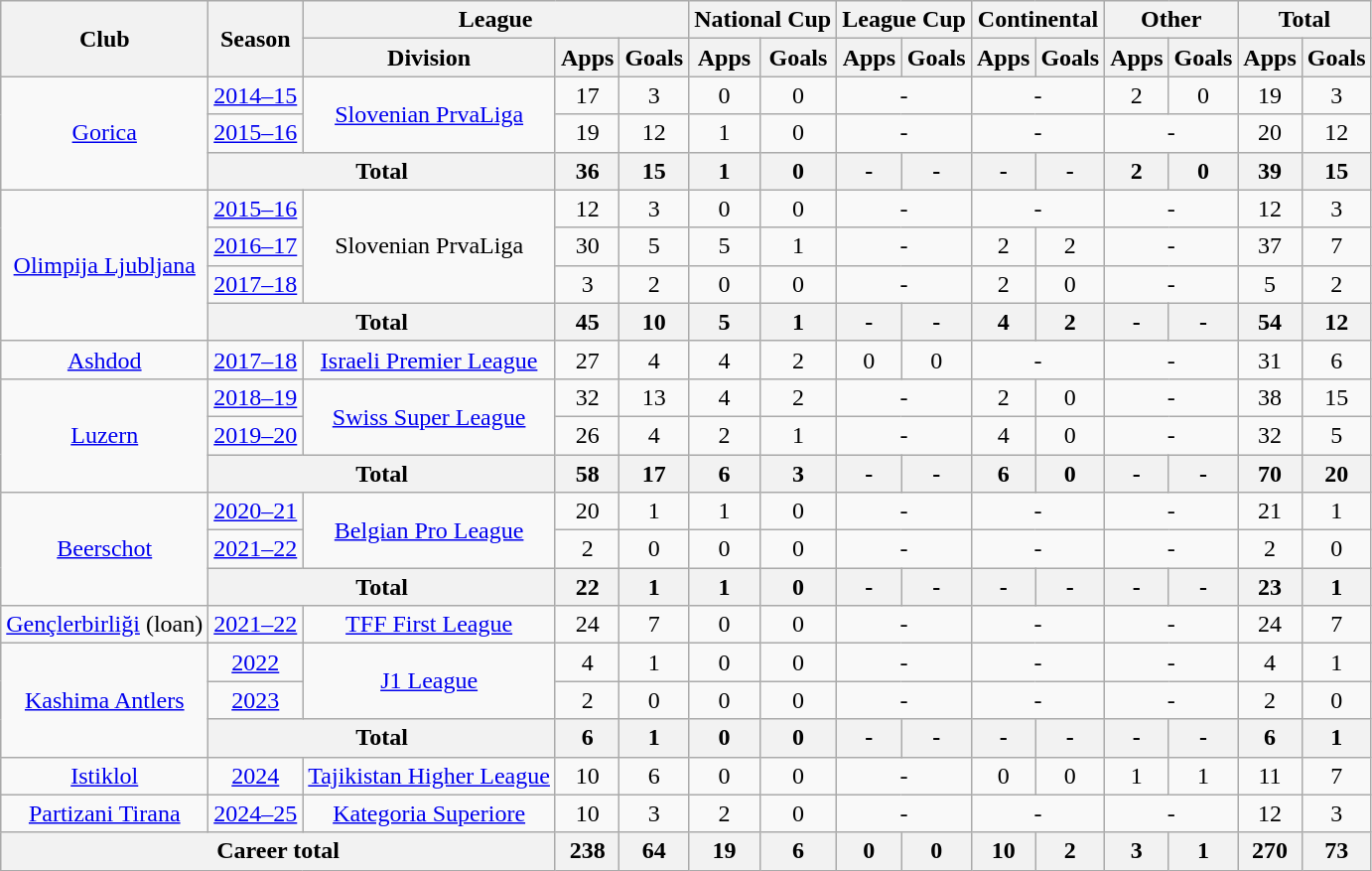<table class="wikitable" style="text-align: center;">
<tr>
<th rowspan="2">Club</th>
<th rowspan="2">Season</th>
<th colspan="3">League</th>
<th colspan="2">National Cup</th>
<th colspan="2">League Cup</th>
<th colspan="2">Continental</th>
<th colspan="2">Other</th>
<th colspan="2">Total</th>
</tr>
<tr>
<th>Division</th>
<th>Apps</th>
<th>Goals</th>
<th>Apps</th>
<th>Goals</th>
<th>Apps</th>
<th>Goals</th>
<th>Apps</th>
<th>Goals</th>
<th>Apps</th>
<th>Goals</th>
<th>Apps</th>
<th>Goals</th>
</tr>
<tr>
<td rowspan="3" valign="center"><a href='#'>Gorica</a></td>
<td><a href='#'>2014–15</a></td>
<td rowspan="2" valign="center"><a href='#'>Slovenian PrvaLiga</a></td>
<td>17</td>
<td>3</td>
<td>0</td>
<td>0</td>
<td colspan="2">-</td>
<td colspan="2">-</td>
<td>2</td>
<td>0</td>
<td>19</td>
<td>3</td>
</tr>
<tr>
<td><a href='#'>2015–16</a></td>
<td>19</td>
<td>12</td>
<td>1</td>
<td>0</td>
<td colspan="2">-</td>
<td colspan="2">-</td>
<td colspan="2">-</td>
<td>20</td>
<td>12</td>
</tr>
<tr>
<th colspan="2">Total</th>
<th>36</th>
<th>15</th>
<th>1</th>
<th>0</th>
<th>-</th>
<th>-</th>
<th>-</th>
<th>-</th>
<th>2</th>
<th>0</th>
<th>39</th>
<th>15</th>
</tr>
<tr>
<td rowspan="4" valign="center"><a href='#'>Olimpija Ljubljana</a></td>
<td><a href='#'>2015–16</a></td>
<td rowspan="3" valign="center">Slovenian PrvaLiga</td>
<td>12</td>
<td>3</td>
<td>0</td>
<td>0</td>
<td colspan="2">-</td>
<td colspan="2">-</td>
<td colspan="2">-</td>
<td>12</td>
<td>3</td>
</tr>
<tr>
<td><a href='#'>2016–17</a></td>
<td>30</td>
<td>5</td>
<td>5</td>
<td>1</td>
<td colspan="2">-</td>
<td>2</td>
<td>2</td>
<td colspan="2">-</td>
<td>37</td>
<td>7</td>
</tr>
<tr>
<td><a href='#'>2017–18</a></td>
<td>3</td>
<td>2</td>
<td>0</td>
<td>0</td>
<td colspan="2">-</td>
<td>2</td>
<td>0</td>
<td colspan="2">-</td>
<td>5</td>
<td>2</td>
</tr>
<tr>
<th colspan="2">Total</th>
<th>45</th>
<th>10</th>
<th>5</th>
<th>1</th>
<th>-</th>
<th>-</th>
<th>4</th>
<th>2</th>
<th>-</th>
<th>-</th>
<th>54</th>
<th>12</th>
</tr>
<tr>
<td rowspan="1" valign="center"><a href='#'>Ashdod</a></td>
<td><a href='#'>2017–18</a></td>
<td rowspan="1" valign="center"><a href='#'>Israeli Premier League</a></td>
<td>27</td>
<td>4</td>
<td>4</td>
<td>2</td>
<td>0</td>
<td>0</td>
<td colspan="2">-</td>
<td colspan="2">-</td>
<td>31</td>
<td>6</td>
</tr>
<tr>
<td rowspan="3" valign="center"><a href='#'>Luzern</a></td>
<td><a href='#'>2018–19</a></td>
<td rowspan="2" valign="center"><a href='#'>Swiss Super League</a></td>
<td>32</td>
<td>13</td>
<td>4</td>
<td>2</td>
<td colspan="2">-</td>
<td>2</td>
<td>0</td>
<td colspan="2">-</td>
<td>38</td>
<td>15</td>
</tr>
<tr>
<td><a href='#'>2019–20</a></td>
<td>26</td>
<td>4</td>
<td>2</td>
<td>1</td>
<td colspan="2">-</td>
<td>4</td>
<td>0</td>
<td colspan="2">-</td>
<td>32</td>
<td>5</td>
</tr>
<tr>
<th colspan="2">Total</th>
<th>58</th>
<th>17</th>
<th>6</th>
<th>3</th>
<th>-</th>
<th>-</th>
<th>6</th>
<th>0</th>
<th>-</th>
<th>-</th>
<th>70</th>
<th>20</th>
</tr>
<tr>
<td rowspan="3" valign="center"><a href='#'>Beerschot</a></td>
<td><a href='#'>2020–21</a></td>
<td rowspan="2" valign="center"><a href='#'>Belgian Pro League</a></td>
<td>20</td>
<td>1</td>
<td>1</td>
<td>0</td>
<td colspan="2">-</td>
<td colspan="2">-</td>
<td colspan="2">-</td>
<td>21</td>
<td>1</td>
</tr>
<tr>
<td><a href='#'>2021–22</a></td>
<td>2</td>
<td>0</td>
<td>0</td>
<td>0</td>
<td colspan="2">-</td>
<td colspan="2">-</td>
<td colspan="2">-</td>
<td>2</td>
<td>0</td>
</tr>
<tr>
<th colspan="2">Total</th>
<th>22</th>
<th>1</th>
<th>1</th>
<th>0</th>
<th>-</th>
<th>-</th>
<th>-</th>
<th>-</th>
<th>-</th>
<th>-</th>
<th>23</th>
<th>1</th>
</tr>
<tr>
<td rowspan="1" valign="center"><a href='#'>Gençlerbirliği</a> (loan)</td>
<td><a href='#'>2021–22</a></td>
<td rowspan="1" valign="center"><a href='#'>TFF First League</a></td>
<td>24</td>
<td>7</td>
<td>0</td>
<td>0</td>
<td colspan="2">-</td>
<td colspan="2">-</td>
<td colspan="2">-</td>
<td>24</td>
<td>7</td>
</tr>
<tr>
<td rowspan="3" valign="center"><a href='#'>Kashima Antlers</a></td>
<td><a href='#'>2022</a></td>
<td rowspan="2" valign="center"><a href='#'>J1 League</a></td>
<td>4</td>
<td>1</td>
<td>0</td>
<td>0</td>
<td colspan="2">-</td>
<td colspan="2">-</td>
<td colspan="2">-</td>
<td>4</td>
<td>1</td>
</tr>
<tr>
<td><a href='#'>2023</a></td>
<td>2</td>
<td>0</td>
<td>0</td>
<td>0</td>
<td colspan="2">-</td>
<td colspan="2">-</td>
<td colspan="2">-</td>
<td>2</td>
<td>0</td>
</tr>
<tr>
<th colspan="2">Total</th>
<th>6</th>
<th>1</th>
<th>0</th>
<th>0</th>
<th>-</th>
<th>-</th>
<th>-</th>
<th>-</th>
<th>-</th>
<th>-</th>
<th>6</th>
<th>1</th>
</tr>
<tr>
<td rowspan="1" valign="center"><a href='#'>Istiklol</a></td>
<td><a href='#'>2024</a></td>
<td rowspan="1" valign="center"><a href='#'>Tajikistan Higher League</a></td>
<td>10</td>
<td>6</td>
<td>0</td>
<td>0</td>
<td colspan="2">-</td>
<td>0</td>
<td>0</td>
<td>1</td>
<td>1</td>
<td>11</td>
<td>7</td>
</tr>
<tr>
<td rowspan="1" valign="center"><a href='#'>Partizani Tirana</a></td>
<td><a href='#'>2024–25</a></td>
<td rowspan="1" valign="center"><a href='#'>Kategoria Superiore</a></td>
<td>10</td>
<td>3</td>
<td>2</td>
<td>0</td>
<td colspan="2">-</td>
<td colspan="2">-</td>
<td colspan="2">-</td>
<td>12</td>
<td>3</td>
</tr>
<tr>
<th colspan="3">Career total</th>
<th>238</th>
<th>64</th>
<th>19</th>
<th>6</th>
<th>0</th>
<th>0</th>
<th>10</th>
<th>2</th>
<th>3</th>
<th>1</th>
<th>270</th>
<th>73</th>
</tr>
</table>
